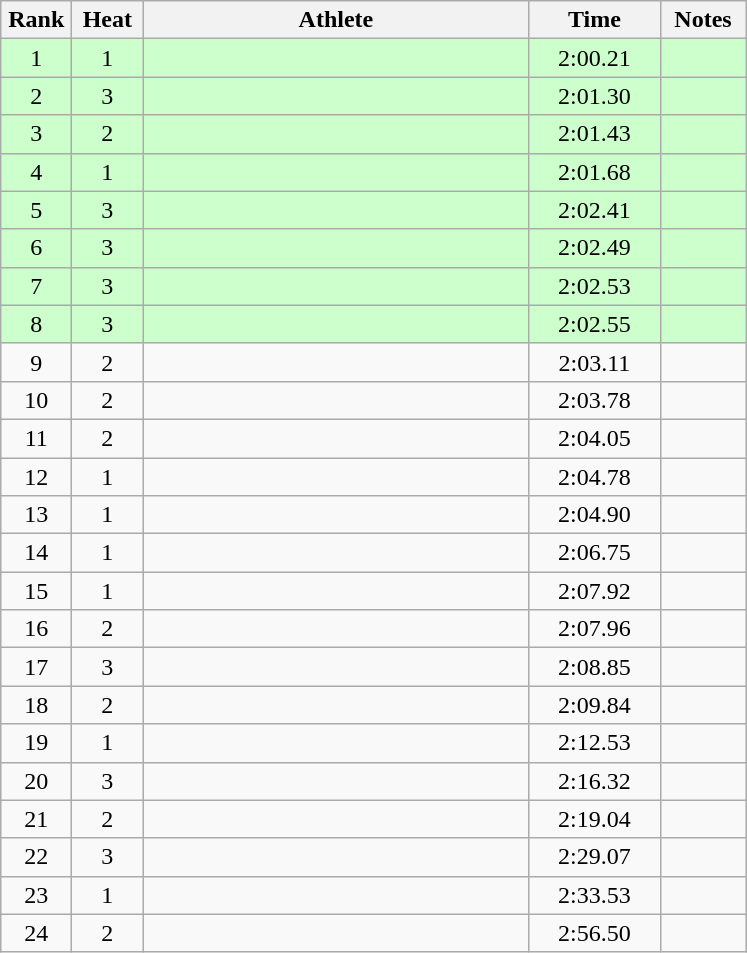<table class="wikitable" style="text-align:center">
<tr>
<th width=40>Rank</th>
<th width=40>Heat</th>
<th width=250>Athlete</th>
<th width=80>Time</th>
<th width=50>Notes</th>
</tr>
<tr bgcolor=ccffcc>
<td>1</td>
<td>1</td>
<td align=left></td>
<td>2:00.21</td>
<td></td>
</tr>
<tr bgcolor=ccffcc>
<td>2</td>
<td>3</td>
<td align=left></td>
<td>2:01.30</td>
<td></td>
</tr>
<tr bgcolor=ccffcc>
<td>3</td>
<td>2</td>
<td align=left></td>
<td>2:01.43</td>
<td></td>
</tr>
<tr bgcolor=ccffcc>
<td>4</td>
<td>1</td>
<td align=left></td>
<td>2:01.68</td>
<td></td>
</tr>
<tr bgcolor=ccffcc>
<td>5</td>
<td>3</td>
<td align=left></td>
<td>2:02.41</td>
<td></td>
</tr>
<tr bgcolor=ccffcc>
<td>6</td>
<td>3</td>
<td align=left></td>
<td>2:02.49</td>
<td></td>
</tr>
<tr bgcolor=ccffcc>
<td>7</td>
<td>3</td>
<td align=left></td>
<td>2:02.53</td>
<td></td>
</tr>
<tr bgcolor=ccffcc>
<td>8</td>
<td>3</td>
<td align=left></td>
<td>2:02.55</td>
<td></td>
</tr>
<tr>
<td>9</td>
<td>2</td>
<td align=left></td>
<td>2:03.11</td>
<td></td>
</tr>
<tr>
<td>10</td>
<td>2</td>
<td align=left></td>
<td>2:03.78</td>
<td></td>
</tr>
<tr>
<td>11</td>
<td>2</td>
<td align=left></td>
<td>2:04.05</td>
<td></td>
</tr>
<tr>
<td>12</td>
<td>1</td>
<td align=left></td>
<td>2:04.78</td>
<td></td>
</tr>
<tr>
<td>13</td>
<td>1</td>
<td align=left></td>
<td>2:04.90</td>
<td></td>
</tr>
<tr>
<td>14</td>
<td>1</td>
<td align=left></td>
<td>2:06.75</td>
<td></td>
</tr>
<tr>
<td>15</td>
<td>1</td>
<td align=left></td>
<td>2:07.92</td>
<td></td>
</tr>
<tr>
<td>16</td>
<td>2</td>
<td align=left></td>
<td>2:07.96</td>
<td></td>
</tr>
<tr>
<td>17</td>
<td>3</td>
<td align=left></td>
<td>2:08.85</td>
<td></td>
</tr>
<tr>
<td>18</td>
<td>2</td>
<td align=left></td>
<td>2:09.84</td>
<td></td>
</tr>
<tr>
<td>19</td>
<td>1</td>
<td align=left></td>
<td>2:12.53</td>
<td></td>
</tr>
<tr>
<td>20</td>
<td>3</td>
<td align=left></td>
<td>2:16.32</td>
<td></td>
</tr>
<tr>
<td>21</td>
<td>2</td>
<td align=left></td>
<td>2:19.04</td>
<td></td>
</tr>
<tr>
<td>22</td>
<td>3</td>
<td align=left></td>
<td>2:29.07</td>
<td></td>
</tr>
<tr>
<td>23</td>
<td>1</td>
<td align=left></td>
<td>2:33.53</td>
<td></td>
</tr>
<tr>
<td>24</td>
<td>2</td>
<td align=left></td>
<td>2:56.50</td>
<td></td>
</tr>
</table>
